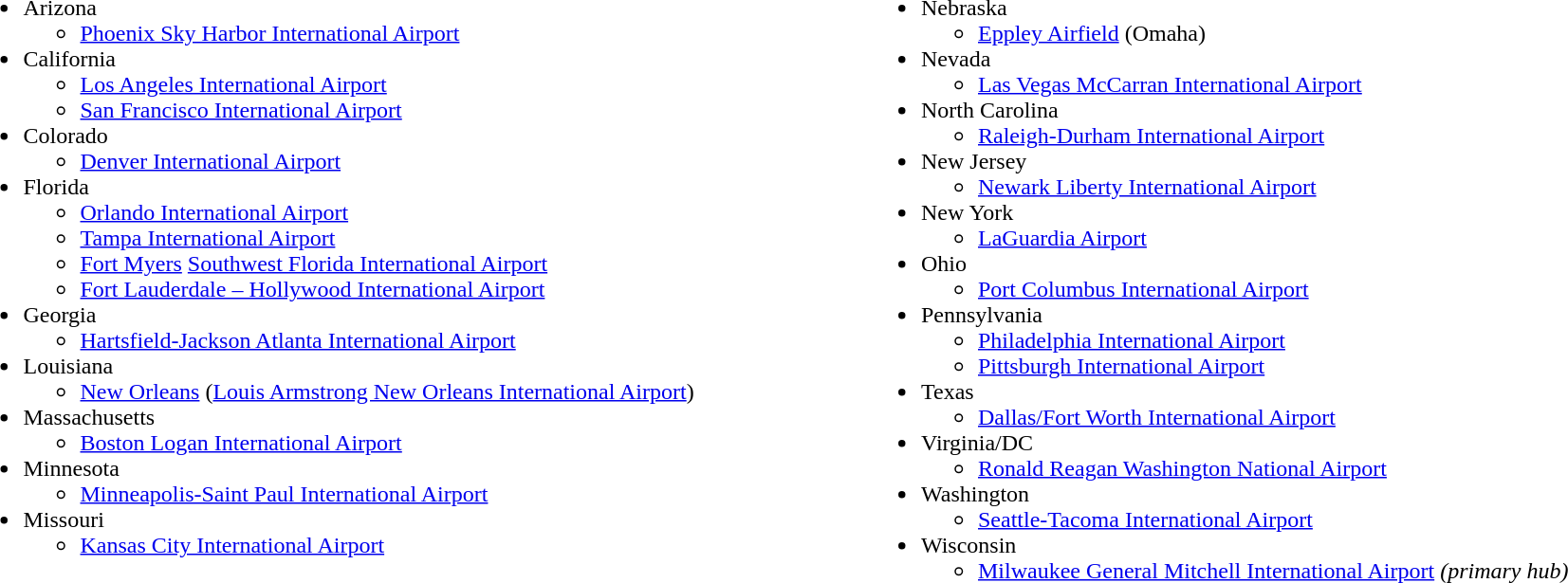<table style="width:100%;">
<tr>
<td style="width:50%; vertical-align:top;"><br><ul><li>Arizona<ul><li><a href='#'>Phoenix Sky Harbor International Airport</a></li></ul></li><li>California<ul><li><a href='#'>Los Angeles International Airport</a></li><li><a href='#'>San Francisco International Airport</a></li></ul></li><li>Colorado<ul><li><a href='#'>Denver International Airport</a></li></ul></li><li>Florida<ul><li><a href='#'>Orlando International Airport</a></li><li><a href='#'>Tampa International Airport</a></li><li><a href='#'>Fort Myers</a> <a href='#'>Southwest Florida International Airport</a></li><li><a href='#'>Fort Lauderdale – Hollywood International Airport</a></li></ul></li><li>Georgia<ul><li><a href='#'>Hartsfield-Jackson Atlanta International Airport</a></li></ul></li><li>Louisiana<ul><li><a href='#'>New Orleans</a> (<a href='#'>Louis Armstrong New Orleans International Airport</a>)</li></ul></li><li>Massachusetts<ul><li><a href='#'>Boston Logan International Airport</a></li></ul></li><li>Minnesota<ul><li><a href='#'>Minneapolis-Saint Paul International Airport</a></li></ul></li><li>Missouri<ul><li><a href='#'>Kansas City International Airport</a></li></ul></li></ul></td>
<td style="width:50%; vertical-align:top;"><br><ul><li>Nebraska<ul><li><a href='#'>Eppley Airfield</a> (Omaha)</li></ul></li><li>Nevada<ul><li><a href='#'>Las Vegas McCarran International Airport</a></li></ul></li><li>North Carolina<ul><li><a href='#'>Raleigh-Durham International Airport</a></li></ul></li><li>New Jersey<ul><li><a href='#'>Newark Liberty International Airport</a></li></ul></li><li>New York<ul><li><a href='#'>LaGuardia Airport</a></li></ul></li><li>Ohio<ul><li><a href='#'>Port Columbus International Airport</a></li></ul></li><li>Pennsylvania<ul><li><a href='#'>Philadelphia International Airport</a></li><li><a href='#'>Pittsburgh International Airport</a></li></ul></li><li>Texas<ul><li><a href='#'>Dallas/Fort Worth International Airport</a></li></ul></li><li>Virginia/DC<ul><li><a href='#'>Ronald Reagan Washington National Airport</a></li></ul></li><li>Washington<ul><li><a href='#'>Seattle-Tacoma International Airport</a></li></ul></li><li>Wisconsin<ul><li><a href='#'>Milwaukee General Mitchell International Airport</a> <em>(primary hub)</em></li></ul></li></ul></td>
</tr>
</table>
